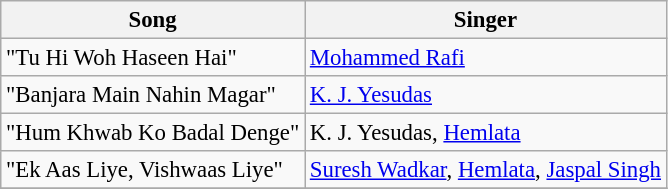<table class="wikitable" style="font-size:95%;">
<tr>
<th>Song</th>
<th>Singer</th>
</tr>
<tr>
<td>"Tu Hi Woh Haseen Hai"</td>
<td><a href='#'>Mohammed Rafi</a></td>
</tr>
<tr>
<td>"Banjara Main Nahin Magar"</td>
<td><a href='#'>K. J. Yesudas</a></td>
</tr>
<tr>
<td>"Hum Khwab Ko Badal Denge"</td>
<td>K. J. Yesudas, <a href='#'>Hemlata</a></td>
</tr>
<tr>
<td>"Ek Aas Liye, Vishwaas Liye"</td>
<td><a href='#'>Suresh Wadkar</a>, <a href='#'>Hemlata</a>, <a href='#'>Jaspal Singh</a></td>
</tr>
<tr>
</tr>
</table>
